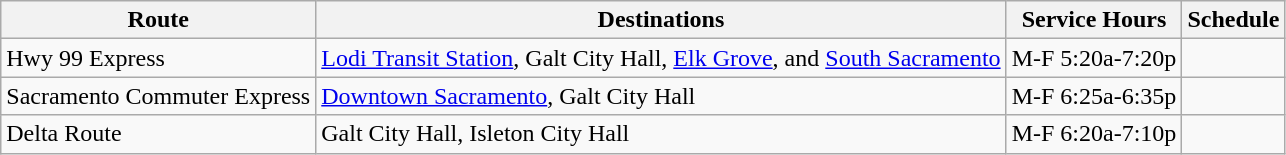<table class="wikitable">
<tr>
<th>Route</th>
<th>Destinations</th>
<th>Service Hours</th>
<th>Schedule</th>
</tr>
<tr>
<td>Hwy 99 Express</td>
<td><a href='#'>Lodi Transit Station</a>, Galt City Hall, <a href='#'>Elk Grove</a>, and <a href='#'>South Sacramento</a></td>
<td>M-F 5:20a-7:20p</td>
<td></td>
</tr>
<tr>
<td>Sacramento Commuter Express</td>
<td><a href='#'>Downtown Sacramento</a>, Galt City Hall</td>
<td>M-F 6:25a-6:35p</td>
<td></td>
</tr>
<tr>
<td>Delta Route</td>
<td>Galt City Hall, Isleton City Hall</td>
<td>M-F 6:20a-7:10p</td>
<td></td>
</tr>
</table>
